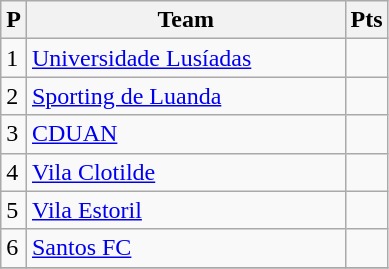<table class="wikitable">
<tr>
<th>P</th>
<th width=205>Team</th>
<th>Pts</th>
</tr>
<tr>
<td>1</td>
<td><a href='#'>Universidade Lusíadas</a></td>
<td></td>
</tr>
<tr>
<td>2</td>
<td><a href='#'>Sporting de Luanda</a></td>
<td></td>
</tr>
<tr>
<td>3</td>
<td><a href='#'>CDUAN</a></td>
<td></td>
</tr>
<tr>
<td>4</td>
<td><a href='#'>Vila Clotilde</a></td>
<td></td>
</tr>
<tr>
<td>5</td>
<td><a href='#'>Vila Estoril</a></td>
<td></td>
</tr>
<tr>
<td>6</td>
<td><a href='#'>Santos FC</a></td>
<td></td>
</tr>
<tr>
</tr>
</table>
